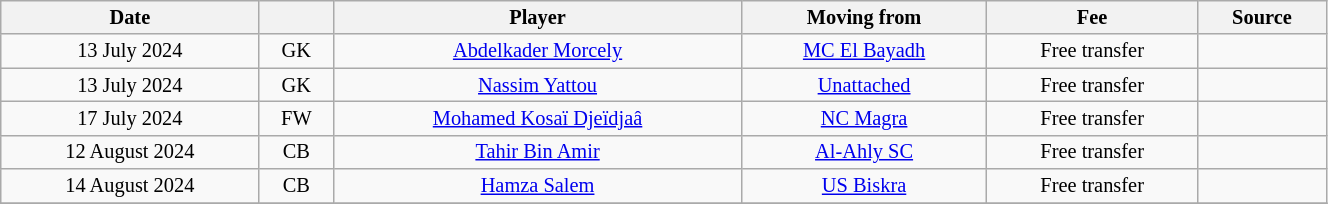<table class="wikitable sortable" style="width:70%; text-align:center; font-size:85%; text-align:centre;">
<tr>
<th>Date</th>
<th></th>
<th>Player</th>
<th>Moving from</th>
<th>Fee</th>
<th>Source</th>
</tr>
<tr>
<td>13 July 2024</td>
<td>GK</td>
<td> <a href='#'>Abdelkader Morcely</a></td>
<td><a href='#'>MC El Bayadh</a></td>
<td>Free transfer</td>
<td></td>
</tr>
<tr>
<td>13 July 2024</td>
<td>GK</td>
<td> <a href='#'>Nassim Yattou</a></td>
<td><a href='#'>Unattached</a></td>
<td>Free transfer</td>
<td></td>
</tr>
<tr>
<td>17 July 2024</td>
<td>FW</td>
<td> <a href='#'>Mohamed Kosaï Djeïdjaâ</a></td>
<td><a href='#'>NC Magra</a></td>
<td>Free transfer</td>
<td></td>
</tr>
<tr>
<td>12 August 2024</td>
<td>CB</td>
<td> <a href='#'>Tahir Bin Amir</a></td>
<td> <a href='#'>Al-Ahly SC</a></td>
<td>Free transfer</td>
<td></td>
</tr>
<tr>
<td>14 August 2024</td>
<td>CB</td>
<td> <a href='#'>Hamza Salem</a></td>
<td><a href='#'>US Biskra</a></td>
<td>Free transfer</td>
<td></td>
</tr>
<tr>
</tr>
</table>
